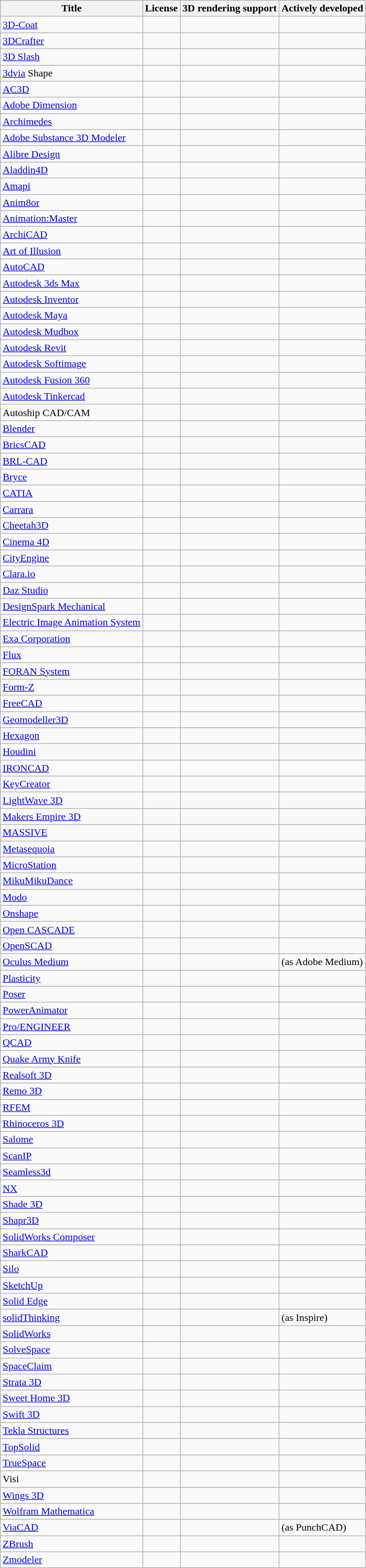<table class="wikitable sortable">
<tr>
<th>Title</th>
<th>License</th>
<th>3D rendering support</th>
<th>Actively developed</th>
</tr>
<tr>
<td><a href='#'>3D-Coat</a></td>
<td></td>
<td></td>
<td></td>
</tr>
<tr>
<td><a href='#'>3DCrafter</a></td>
<td></td>
<td></td>
<td></td>
</tr>
<tr>
<td><a href='#'>3D Slash</a></td>
<td></td>
<td></td>
<td></td>
</tr>
<tr>
<td><a href='#'>3dvia</a> Shape</td>
<td></td>
<td></td>
<td></td>
</tr>
<tr>
<td><a href='#'>AC3D</a></td>
<td></td>
<td></td>
<td></td>
</tr>
<tr>
<td><a href='#'>Adobe Dimension</a></td>
<td></td>
<td></td>
<td></td>
</tr>
<tr>
<td><a href='#'>Archimedes</a></td>
<td></td>
<td></td>
<td></td>
</tr>
<tr>
<td><a href='#'>Adobe Substance 3D Modeler</a></td>
<td></td>
<td></td>
<td></td>
</tr>
<tr>
<td><a href='#'>Alibre Design</a></td>
<td></td>
<td></td>
<td></td>
</tr>
<tr>
<td><a href='#'>Aladdin4D</a></td>
<td></td>
<td></td>
<td></td>
</tr>
<tr>
<td><a href='#'>Amapi</a></td>
<td></td>
<td></td>
<td></td>
</tr>
<tr>
<td><a href='#'>Anim8or</a></td>
<td></td>
<td></td>
<td></td>
</tr>
<tr>
<td><a href='#'>Animation:Master</a></td>
<td></td>
<td></td>
<td></td>
</tr>
<tr>
<td><a href='#'>ArchiCAD</a></td>
<td></td>
<td></td>
<td></td>
</tr>
<tr>
<td><a href='#'>Art of Illusion</a></td>
<td></td>
<td></td>
<td></td>
</tr>
<tr>
<td><a href='#'>AutoCAD</a></td>
<td></td>
<td></td>
<td></td>
</tr>
<tr>
<td><a href='#'>Autodesk 3ds Max</a></td>
<td></td>
<td></td>
<td></td>
</tr>
<tr>
<td><a href='#'>Autodesk Inventor</a></td>
<td></td>
<td></td>
<td></td>
</tr>
<tr>
<td><a href='#'>Autodesk Maya</a></td>
<td></td>
<td></td>
<td></td>
</tr>
<tr>
<td><a href='#'>Autodesk Mudbox</a></td>
<td></td>
<td></td>
<td></td>
</tr>
<tr>
<td><a href='#'>Autodesk Revit</a></td>
<td></td>
<td></td>
<td></td>
</tr>
<tr>
<td><a href='#'>Autodesk Softimage</a></td>
<td></td>
<td></td>
<td></td>
</tr>
<tr>
<td><a href='#'>Autodesk Fusion 360</a></td>
<td></td>
<td></td>
<td></td>
</tr>
<tr>
<td><a href='#'> Autodesk Tinkercad</a></td>
<td></td>
<td></td>
<td></td>
</tr>
<tr>
<td>Autoship CAD/CAM</td>
<td></td>
<td></td>
<td></td>
</tr>
<tr>
<td><a href='#'>Blender</a></td>
<td></td>
<td></td>
<td></td>
</tr>
<tr>
<td><a href='#'>BricsCAD</a></td>
<td></td>
<td></td>
<td></td>
</tr>
<tr>
<td><a href='#'>BRL-CAD</a></td>
<td></td>
<td></td>
<td></td>
</tr>
<tr>
<td><a href='#'>Bryce</a></td>
<td></td>
<td></td>
<td></td>
</tr>
<tr>
<td><a href='#'>CATIA</a></td>
<td></td>
<td></td>
<td></td>
</tr>
<tr>
<td><a href='#'>Carrara</a></td>
<td></td>
<td></td>
<td></td>
</tr>
<tr>
<td><a href='#'>Cheetah3D</a></td>
<td></td>
<td></td>
<td></td>
</tr>
<tr>
<td><a href='#'>Cinema 4D</a></td>
<td></td>
<td></td>
<td></td>
</tr>
<tr>
<td><a href='#'>CityEngine</a></td>
<td></td>
<td></td>
<td></td>
</tr>
<tr>
<td><a href='#'>Clara.io</a></td>
<td></td>
<td></td>
<td></td>
</tr>
<tr>
<td><a href='#'>Daz Studio</a></td>
<td></td>
<td></td>
<td></td>
</tr>
<tr>
<td><a href='#'>DesignSpark Mechanical</a></td>
<td></td>
<td></td>
<td></td>
</tr>
<tr>
<td><a href='#'>Electric Image Animation System</a></td>
<td></td>
<td></td>
<td></td>
</tr>
<tr>
<td><a href='#'>Exa Corporation</a></td>
<td></td>
<td></td>
<td></td>
</tr>
<tr>
<td><a href='#'>Flux</a></td>
<td></td>
<td></td>
<td></td>
</tr>
<tr>
<td><a href='#'>FORAN System</a></td>
<td></td>
<td></td>
<td></td>
</tr>
<tr>
<td><a href='#'>Form-Z</a></td>
<td></td>
<td></td>
<td></td>
</tr>
<tr>
<td><a href='#'>FreeCAD</a></td>
<td></td>
<td></td>
<td></td>
</tr>
<tr>
<td><a href='#'>Geomodeller3D</a></td>
<td></td>
<td></td>
<td></td>
</tr>
<tr>
<td><a href='#'>Hexagon</a></td>
<td></td>
<td></td>
<td></td>
</tr>
<tr>
<td><a href='#'>Houdini</a></td>
<td></td>
<td></td>
<td></td>
</tr>
<tr>
<td><a href='#'>IRONCAD</a></td>
<td></td>
<td></td>
<td></td>
</tr>
<tr>
<td><a href='#'>KeyCreator</a></td>
<td></td>
<td></td>
<td></td>
</tr>
<tr>
<td><a href='#'>LightWave 3D</a></td>
<td></td>
<td></td>
<td></td>
</tr>
<tr>
<td><a href='#'>Makers Empire 3D</a></td>
<td></td>
<td></td>
<td></td>
</tr>
<tr>
<td><a href='#'>MASSIVE</a></td>
<td></td>
<td></td>
<td></td>
</tr>
<tr>
<td><a href='#'>Metasequoia</a></td>
<td></td>
<td></td>
<td></td>
</tr>
<tr>
<td><a href='#'>MicroStation</a></td>
<td></td>
<td></td>
<td></td>
</tr>
<tr>
<td><a href='#'>MikuMikuDance</a></td>
<td></td>
<td></td>
<td></td>
</tr>
<tr>
<td><a href='#'>Modo</a></td>
<td></td>
<td></td>
<td></td>
</tr>
<tr>
<td><a href='#'>Onshape</a></td>
<td></td>
<td></td>
<td></td>
</tr>
<tr>
<td><a href='#'>Open CASCADE</a></td>
<td></td>
<td></td>
<td></td>
</tr>
<tr>
<td><a href='#'>OpenSCAD</a></td>
<td></td>
<td></td>
<td></td>
</tr>
<tr>
<td><a href='#'>Oculus Medium</a></td>
<td></td>
<td></td>
<td> (as Adobe Medium)</td>
</tr>
<tr>
<td><a href='#'>Plasticity</a></td>
<td></td>
<td></td>
<td></td>
</tr>
<tr>
<td><a href='#'>Poser</a></td>
<td></td>
<td></td>
<td></td>
</tr>
<tr>
<td><a href='#'>PowerAnimator</a></td>
<td></td>
<td></td>
<td></td>
</tr>
<tr>
<td><a href='#'>Pro/ENGINEER</a></td>
<td></td>
<td></td>
<td></td>
</tr>
<tr>
<td><a href='#'>QCAD</a></td>
<td></td>
<td></td>
<td></td>
</tr>
<tr>
<td><a href='#'>Quake Army Knife</a></td>
<td></td>
<td></td>
<td></td>
</tr>
<tr>
<td><a href='#'>Realsoft 3D</a></td>
<td></td>
<td></td>
<td></td>
</tr>
<tr>
<td><a href='#'>Remo 3D</a></td>
<td></td>
<td></td>
<td></td>
</tr>
<tr>
<td><a href='#'>RFEM</a></td>
<td></td>
<td></td>
<td></td>
</tr>
<tr>
<td><a href='#'>Rhinoceros 3D</a></td>
<td></td>
<td></td>
<td></td>
</tr>
<tr>
<td><a href='#'>Salome</a></td>
<td></td>
<td></td>
<td></td>
</tr>
<tr>
<td><a href='#'>ScanIP</a></td>
<td></td>
<td></td>
<td></td>
</tr>
<tr>
<td><a href='#'>Seamless3d</a></td>
<td></td>
<td></td>
<td></td>
</tr>
<tr>
<td><a href='#'>NX</a></td>
<td></td>
<td></td>
<td></td>
</tr>
<tr>
<td><a href='#'>Shade 3D</a></td>
<td></td>
<td></td>
<td></td>
</tr>
<tr>
<td><a href='#'>Shapr3D</a></td>
<td></td>
<td></td>
<td></td>
</tr>
<tr>
<td><a href='#'>SolidWorks Composer</a></td>
<td></td>
<td></td>
<td></td>
</tr>
<tr>
<td><a href='#'>SharkCAD</a></td>
<td></td>
<td></td>
<td></td>
</tr>
<tr>
<td><a href='#'>Silo</a></td>
<td></td>
<td></td>
<td></td>
</tr>
<tr>
<td><a href='#'>SketchUp</a></td>
<td></td>
<td></td>
<td></td>
</tr>
<tr>
<td><a href='#'>Solid Edge</a></td>
<td></td>
<td></td>
<td></td>
</tr>
<tr>
<td><a href='#'>solidThinking</a></td>
<td></td>
<td></td>
<td> (as Inspire)</td>
</tr>
<tr>
<td><a href='#'>SolidWorks</a></td>
<td></td>
<td></td>
<td></td>
</tr>
<tr>
<td><a href='#'>SolveSpace</a></td>
<td></td>
<td></td>
<td></td>
</tr>
<tr>
<td><a href='#'>SpaceClaim</a></td>
<td></td>
<td></td>
<td></td>
</tr>
<tr>
<td><a href='#'>Strata 3D</a></td>
<td></td>
<td></td>
<td></td>
</tr>
<tr>
<td><a href='#'>Sweet Home 3D</a></td>
<td></td>
<td></td>
<td></td>
</tr>
<tr>
<td><a href='#'>Swift 3D</a></td>
<td></td>
<td></td>
<td></td>
</tr>
<tr>
<td><a href='#'>Tekla Structures</a></td>
<td></td>
<td></td>
<td></td>
</tr>
<tr>
<td><a href='#'>TopSolid</a></td>
<td></td>
<td></td>
<td></td>
</tr>
<tr>
<td><a href='#'>TrueSpace</a></td>
<td></td>
<td></td>
<td></td>
</tr>
<tr>
<td>Visi</td>
<td></td>
<td></td>
<td></td>
</tr>
<tr>
<td><a href='#'>Wings 3D</a></td>
<td></td>
<td></td>
<td></td>
</tr>
<tr>
<td><a href='#'>Wolfram Mathematica</a></td>
<td></td>
<td></td>
<td></td>
</tr>
<tr>
<td><a href='#'>ViaCAD</a></td>
<td></td>
<td></td>
<td> (as PunchCAD)</td>
</tr>
<tr>
<td><a href='#'>ZBrush</a></td>
<td></td>
<td></td>
<td></td>
</tr>
<tr>
<td><a href='#'>Zmodeler</a></td>
<td></td>
<td></td>
<td></td>
</tr>
</table>
